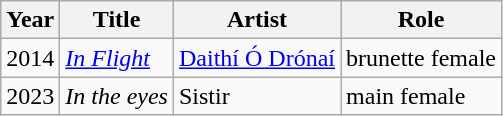<table class="wikitable">
<tr>
<th>Year</th>
<th>Title</th>
<th>Artist</th>
<th>Role</th>
</tr>
<tr>
<td>2014</td>
<td><em><a href='#'>In Flight</a></em> </td>
<td><a href='#'>Daithí Ó Drónaí</a></td>
<td>brunette female</td>
</tr>
<tr>
<td>2023</td>
<td><em>In the eyes</em> </td>
<td>Sistir</td>
<td>main female</td>
</tr>
</table>
